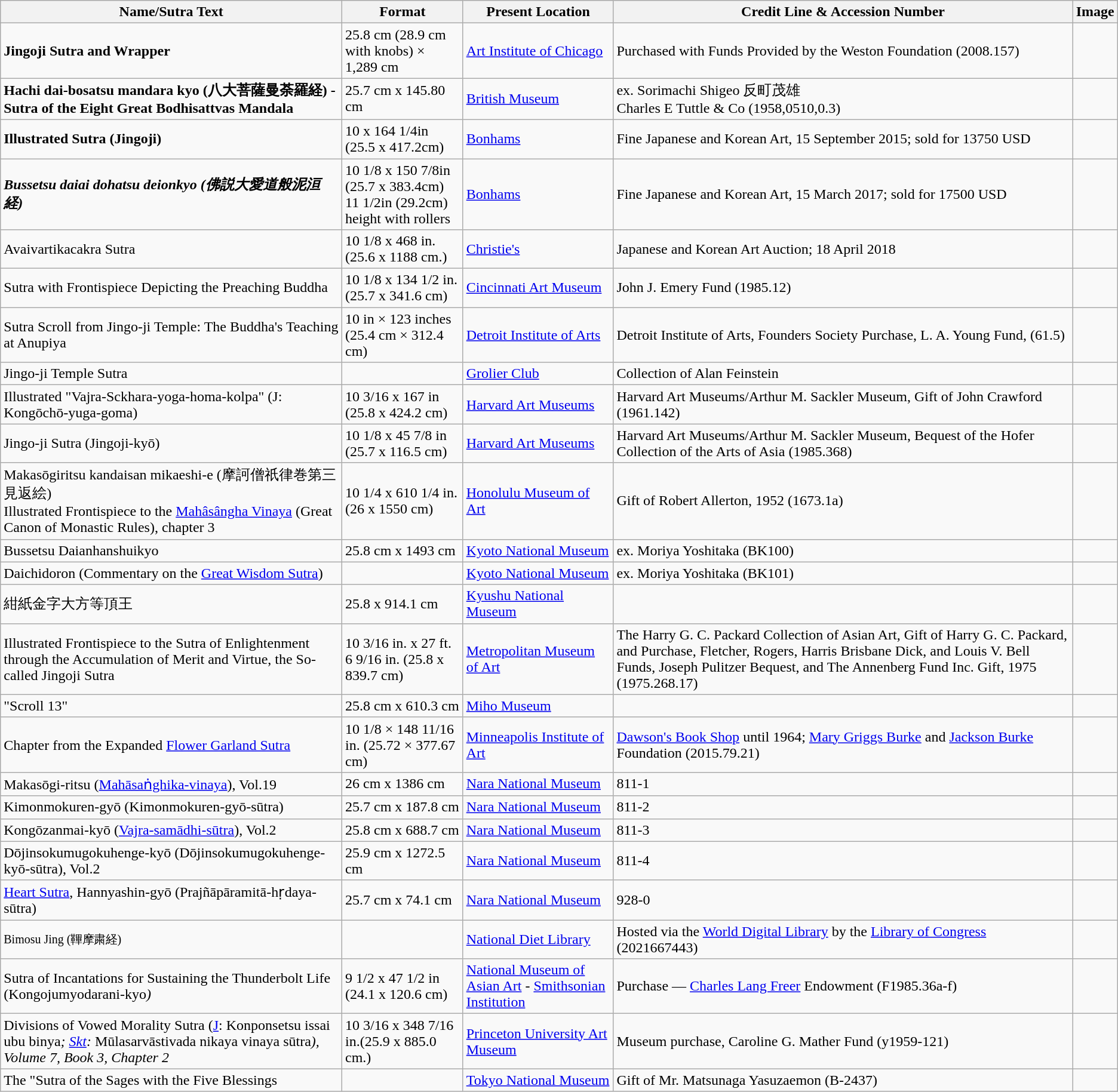<table class="wikitable sortable">
<tr>
<th>Name/Sutra Text</th>
<th>Format</th>
<th>Present Location</th>
<th>Credit Line & Accession Number</th>
<th>Image</th>
</tr>
<tr>
<td><strong>Jingoji Sutra and Wrapper</strong></td>
<td>25.8  cm (28.9 cm with knobs) × 1,289 cm</td>
<td><a href='#'>Art Institute of Chicago</a></td>
<td>Purchased with Funds Provided by the Weston Foundation (2008.157)</td>
<td></td>
</tr>
<tr>
<td><strong>Hachi dai-bosatsu mandara kyo (八大菩薩曼荼羅経) - Sutra of the Eight Great Bodhisattvas Mandala</strong></td>
<td>25.7 cm x 145.80 cm</td>
<td><a href='#'>British Museum</a></td>
<td>ex. Sorimachi Shigeo 反町茂雄<br>Charles E Tuttle & Co (1958,0510,0.3)</td>
<td></td>
</tr>
<tr>
<td><strong>Illustrated Sutra (Jingoji)</strong></td>
<td>10 x 164 1/4in (25.5 x 417.2cm)</td>
<td><a href='#'>Bonhams</a></td>
<td>Fine Japanese and Korean Art, 15 September 2015; sold for 13750 USD</td>
<td></td>
</tr>
<tr>
<td><strong><em>Bussetsu daiai dohatsu deionkyo<em> (佛説大愛道般泥洹経)<strong></td>
<td>10 1/8 x 150 7/8in (25.7 x 383.4cm)<br>11 1/2in (29.2cm) height with rollers</td>
<td><a href='#'>Bonhams</a></td>
<td>Fine Japanese and Korean Art, 15 March 2017; sold for 17500 USD</td>
<td></td>
</tr>
<tr>
<td></strong>Avaivartikacakra Sutra<strong></td>
<td>10 1/8 x 468 in. (25.6 x 1188 cm.)</td>
<td><a href='#'>Christie's</a></td>
<td>Japanese and Korean Art Auction; 18 April 2018</td>
<td></td>
</tr>
<tr>
<td></strong>Sutra with Frontispiece Depicting the Preaching Buddha<strong></td>
<td>10 1/8 x 134 1/2 in. (25.7 x 341.6 cm)</td>
<td><a href='#'>Cincinnati Art Museum</a></td>
<td>John J. Emery Fund (1985.12)</td>
<td></td>
</tr>
<tr>
<td></strong>Sutra Scroll from Jingo-ji Temple: The Buddha's Teaching at Anupiya<strong></td>
<td>10 in × 123 inches (25.4 cm × 312.4 cm)</td>
<td><a href='#'>Detroit Institute of Arts</a></td>
<td>Detroit Institute of Arts, Founders Society Purchase, L. A. Young Fund, (61.5)</td>
<td></td>
</tr>
<tr>
<td></strong>Jingo-ji Temple Sutra<strong></td>
<td></td>
<td><a href='#'>Grolier Club</a></td>
<td>Collection of Alan Feinstein</td>
<td></td>
</tr>
<tr>
<td></strong>Illustrated "Vajra-Sckhara-yoga-homa-kolpa" (J: Kongōchō-yuga-goma)<strong></td>
<td>10 3/16  x 167 in (25.8 x  424.2 cm)</td>
<td><a href='#'>Harvard Art Museums</a></td>
<td>Harvard Art Museums/Arthur M. Sackler Museum, Gift of John Crawford (1961.142)</td>
<td></td>
</tr>
<tr>
<td></strong>Jingo-ji Sutra (Jingoji-kyō)<strong></td>
<td>10 1/8 x 45 7/8 in (25.7 x 116.5 cm)</td>
<td><a href='#'>Harvard Art Museums</a></td>
<td>Harvard Art Museums/Arthur M. Sackler Museum, Bequest of the Hofer Collection of the Arts of Asia (1985.368)</td>
<td></td>
</tr>
<tr>
<td></strong>Makasōgiritsu kandaisan mikaeshi-e (摩訶僧祇律巻第三見返絵)<strong><br></strong>Illustrated Frontispiece to the <a href='#'>Mahâsângha Vinaya</a> (Great Canon of Monastic Rules), chapter 3<strong></td>
<td>10 1/4 x 610 1/4 in. (26 x 1550 cm)</td>
<td><a href='#'>Honolulu Museum of Art</a></td>
<td>Gift of Robert Allerton, 1952 (1673.1a)</td>
<td></td>
</tr>
<tr>
<td></strong>Bussetsu Daianhanshuikyo<strong></td>
<td>25.8 cm x 1493 cm</td>
<td><a href='#'>Kyoto National Museum</a></td>
<td>ex. Moriya Yoshitaka (BK100)</td>
<td></td>
</tr>
<tr>
<td></strong>Daichidoron (Commentary on the <a href='#'>Great Wisdom Sutra</a>)<strong></td>
<td></td>
<td><a href='#'>Kyoto National Museum</a></td>
<td>ex. Moriya Yoshitaka (BK101)</td>
<td></td>
</tr>
<tr>
<td></strong>紺紙金字大方等頂王<strong></td>
<td>25.8 x 914.1 cm</td>
<td><a href='#'>Kyushu National Museum</a></td>
<td></td>
<td></td>
</tr>
<tr>
<td></strong>Illustrated Frontispiece to the Sutra of Enlightenment through the Accumulation of Merit and Virtue, the So-called Jingoji Sutra<strong></td>
<td>10 3/16 in. x 27 ft. 6 9/16 in. (25.8 x 839.7 cm)</td>
<td><a href='#'>Metropolitan Museum of Art</a></td>
<td>The Harry G. C. Packard Collection of Asian Art, Gift of Harry G. C. Packard, and Purchase, Fletcher, Rogers, Harris Brisbane Dick, and Louis V. Bell Funds, Joseph Pulitzer Bequest, and The Annenberg Fund Inc. Gift, 1975 (1975.268.17)</td>
<td></td>
</tr>
<tr>
<td></strong>"Scroll 13"<strong></td>
<td>25.8 cm x 610.3 cm</td>
<td><a href='#'>Miho Museum</a></td>
<td></td>
<td></td>
</tr>
<tr>
<td></strong>Chapter from the Expanded <a href='#'>Flower Garland Sutra</a><strong></td>
<td>10 1/8 × 148 11/16 in. (25.72 × 377.67 cm)</td>
<td><a href='#'>Minneapolis Institute of Art</a></td>
<td><a href='#'>Dawson's Book Shop</a> until 1964; <a href='#'>Mary Griggs Burke</a> and <a href='#'>Jackson Burke</a> Foundation (2015.79.21)</td>
<td></td>
</tr>
<tr>
<td></strong>Makasōgi-ritsu (<a href='#'>Mahāsaṅghika-vinaya</a>), Vol.19<strong></td>
<td>26 cm x 1386 cm</td>
<td><a href='#'>Nara National Museum</a></td>
<td>811-1</td>
<td></td>
</tr>
<tr>
<td></strong>Kimonmokuren-gyō (Kimonmokuren-gyō-sūtra)<strong></td>
<td>25.7 cm x 187.8 cm</td>
<td><a href='#'>Nara National Museum</a></td>
<td>811-2</td>
<td></td>
</tr>
<tr>
<td></strong>Kongōzanmai-kyō (<a href='#'>Vajra-samādhi-sūtra</a>), Vol.2<strong></td>
<td>25.8 cm x 688.7 cm</td>
<td><a href='#'>Nara National Museum</a></td>
<td>811-3</td>
<td></td>
</tr>
<tr>
<td></strong>Dōjinsokumugokuhenge-kyō (Dōjinsokumugokuhenge-kyō-sūtra), Vol.2<strong></td>
<td>25.9 cm x 1272.5 cm</td>
<td><a href='#'>Nara National Museum</a></td>
<td>811-4</td>
<td></td>
</tr>
<tr>
<td></strong><a href='#'>Heart Sutra</a>, Hannyashin-gyō (Prajñāpāramitā-hṛdaya-sūtra)<strong></td>
<td>25.7 cm x 74.1 cm</td>
<td><a href='#'>Nara National Museum</a></td>
<td>928-0</td>
<td></td>
</tr>
<tr>
<td><small></strong>Bimosu Jing (鞸摩粛経)<strong></small></td>
<td></td>
<td><a href='#'>National Diet Library</a></td>
<td>Hosted via the <a href='#'>World Digital Library</a> by the <a href='#'>Library of Congress</a> (2021667443)</td>
<td></td>
</tr>
<tr>
<td></strong>Sutra of Incantations for Sustaining the Thunderbolt Life (</em>Kongojumyodarani-kyo<em>)<strong></td>
<td>9 1/2 x 47 1/2 in (24.1 x 120.6 cm)</td>
<td><a href='#'>National Museum of Asian Art</a> - <a href='#'>Smithsonian Institution</a></td>
<td>Purchase — <a href='#'>Charles Lang Freer</a> Endowment (F1985.36a-f)</td>
<td></td>
</tr>
<tr>
<td></strong>Divisions of Vowed Morality Sutra (<a href='#'>J</a>: </em>Konponsetsu issai ubu binya<em>; <a href='#'>Skt</a>: </em>Mūlasarvāstivada nikaya vinaya sūtra<em>), Volume 7, Book 3, Chapter 2<strong></td>
<td>10 3/16 x 348 7/16 in.(25.9 x 885.0 cm.)</td>
<td><a href='#'>Princeton University Art Museum</a></td>
<td>Museum purchase, Caroline G. Mather Fund (y1959-121)</td>
<td></td>
</tr>
<tr>
<td></strong>The "Sutra of the Sages with the Five Blessings<strong></td>
<td></td>
<td><a href='#'>Tokyo National Museum</a></td>
<td>Gift of Mr. Matsunaga Yasuzaemon (B-2437)</td>
<td></td>
</tr>
</table>
